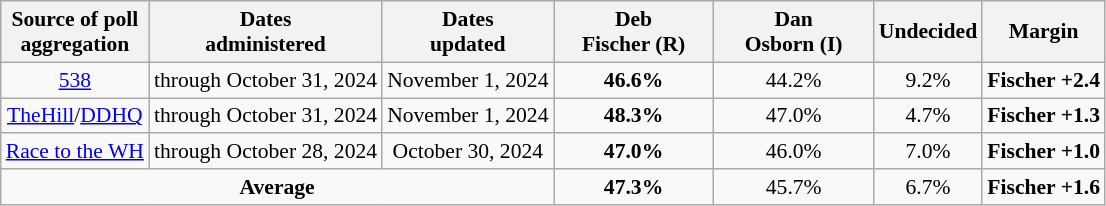<table class="wikitable sortable" style="text-align:center;font-size:90%;line-height:17px">
<tr>
<th>Source of poll<br>aggregation</th>
<th>Dates<br>administered</th>
<th>Dates<br>updated</th>
<th style="width:100px;">Deb<br>Fischer (R)</th>
<th style="width:100px;">Dan<br>Osborn (I)</th>
<th>Undecided<br></th>
<th>Margin</th>
</tr>
<tr>
<td><a href='#'>538</a></td>
<td>through October 31, 2024</td>
<td>November 1, 2024</td>
<td><strong>46.6%</strong></td>
<td>44.2%</td>
<td>9.2%</td>
<td><strong>Fischer +2.4</strong></td>
</tr>
<tr>
<td><a href='#'>TheHill</a>/<a href='#'>DDHQ</a></td>
<td>through October 31, 2024</td>
<td>November 1, 2024</td>
<td><strong>48.3%</strong></td>
<td>47.0%</td>
<td>4.7%</td>
<td><strong>Fischer +1.3</strong></td>
</tr>
<tr>
<td><a href='#'>Race to the WH</a></td>
<td>through October 28, 2024</td>
<td>October 30, 2024</td>
<td><strong>47.0%</strong></td>
<td>46.0%</td>
<td>7.0%</td>
<td><strong>Fischer +1.0</strong></td>
</tr>
<tr>
<td colspan="3"><strong>Average</strong></td>
<td><strong>47.3%</strong></td>
<td>45.7%</td>
<td>6.7%</td>
<td><strong>Fischer +1.6</strong></td>
</tr>
</table>
